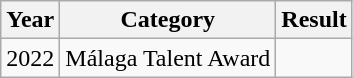<table class="wikitable">
<tr>
<th>Year</th>
<th>Category</th>
<th>Result</th>
</tr>
<tr>
<td>2022</td>
<td>Málaga Talent Award</td>
<td></td>
</tr>
</table>
